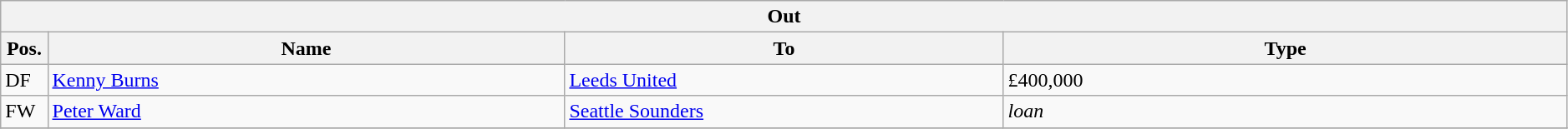<table class="wikitable" style="font-size:100%;width:99%;">
<tr>
<th colspan="4">Out</th>
</tr>
<tr>
<th width=3%>Pos.</th>
<th width=33%>Name</th>
<th width=28%>To</th>
<th width=36%>Type</th>
</tr>
<tr>
<td>DF</td>
<td><a href='#'>Kenny Burns</a></td>
<td><a href='#'>Leeds United</a></td>
<td>£400,000</td>
</tr>
<tr>
<td>FW</td>
<td><a href='#'>Peter Ward</a></td>
<td><a href='#'>Seattle Sounders</a></td>
<td><em>loan</em></td>
</tr>
<tr>
</tr>
</table>
